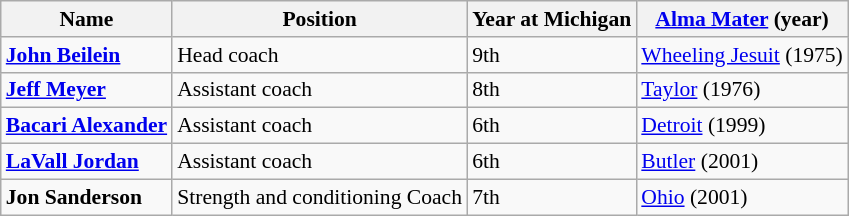<table class="wikitable" style="white-space:nowrap; font-size:90%;">
<tr>
<th>Name</th>
<th>Position</th>
<th>Year at Michigan</th>
<th><a href='#'>Alma Mater</a> (year)</th>
</tr>
<tr>
<td><strong><a href='#'>John Beilein</a></strong></td>
<td>Head coach</td>
<td>9th</td>
<td><a href='#'>Wheeling Jesuit</a> (1975)</td>
</tr>
<tr>
<td><strong><a href='#'>Jeff Meyer</a></strong></td>
<td>Assistant coach</td>
<td>8th</td>
<td><a href='#'>Taylor</a> (1976)</td>
</tr>
<tr>
<td><strong><a href='#'>Bacari Alexander</a></strong></td>
<td>Assistant coach</td>
<td>6th</td>
<td><a href='#'>Detroit</a> (1999)</td>
</tr>
<tr>
<td><strong><a href='#'>LaVall Jordan</a></strong></td>
<td>Assistant coach</td>
<td>6th</td>
<td><a href='#'>Butler</a> (2001)</td>
</tr>
<tr>
<td><strong>Jon Sanderson</strong></td>
<td>Strength and conditioning Coach</td>
<td>7th</td>
<td><a href='#'>Ohio</a> (2001)</td>
</tr>
</table>
